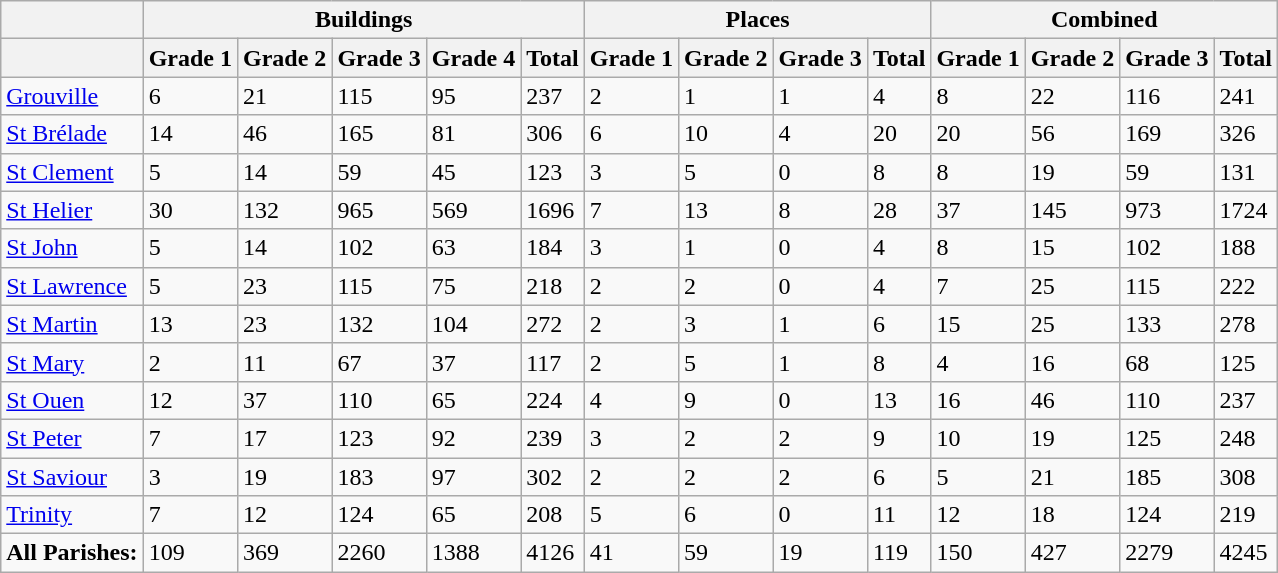<table class="wikitable">
<tr>
<th></th>
<th colspan="5">Buildings</th>
<th colspan="4">Places</th>
<th colspan="4">Combined</th>
</tr>
<tr>
<th></th>
<th>Grade 1</th>
<th>Grade 2</th>
<th>Grade 3</th>
<th>Grade 4</th>
<th>Total</th>
<th>Grade 1</th>
<th>Grade 2</th>
<th>Grade 3</th>
<th>Total</th>
<th>Grade 1</th>
<th>Grade 2</th>
<th>Grade 3</th>
<th>Total</th>
</tr>
<tr>
<td><a href='#'>Grouville</a></td>
<td>6</td>
<td>21</td>
<td>115</td>
<td>95</td>
<td>237</td>
<td>2</td>
<td>1</td>
<td>1</td>
<td>4</td>
<td>8</td>
<td>22</td>
<td>116</td>
<td>241</td>
</tr>
<tr>
<td><a href='#'>St Brélade</a></td>
<td>14</td>
<td>46</td>
<td>165</td>
<td>81</td>
<td>306</td>
<td>6</td>
<td>10</td>
<td>4</td>
<td>20</td>
<td>20</td>
<td>56</td>
<td>169</td>
<td>326</td>
</tr>
<tr>
<td><a href='#'>St Clement</a></td>
<td>5</td>
<td>14</td>
<td>59</td>
<td>45</td>
<td>123</td>
<td>3</td>
<td>5</td>
<td>0</td>
<td>8</td>
<td>8</td>
<td>19</td>
<td>59</td>
<td>131</td>
</tr>
<tr>
<td><a href='#'>St Helier</a></td>
<td>30</td>
<td>132</td>
<td>965</td>
<td>569</td>
<td>1696</td>
<td>7</td>
<td>13</td>
<td>8</td>
<td>28</td>
<td>37</td>
<td>145</td>
<td>973</td>
<td>1724</td>
</tr>
<tr>
<td><a href='#'>St John</a></td>
<td>5</td>
<td>14</td>
<td>102</td>
<td>63</td>
<td>184</td>
<td>3</td>
<td>1</td>
<td>0</td>
<td>4</td>
<td>8</td>
<td>15</td>
<td>102</td>
<td>188</td>
</tr>
<tr>
<td><a href='#'>St Lawrence</a></td>
<td>5</td>
<td>23</td>
<td>115</td>
<td>75</td>
<td>218</td>
<td>2</td>
<td>2</td>
<td>0</td>
<td>4</td>
<td>7</td>
<td>25</td>
<td>115</td>
<td>222</td>
</tr>
<tr>
<td><a href='#'>St Martin</a></td>
<td>13</td>
<td>23</td>
<td>132</td>
<td>104</td>
<td>272</td>
<td>2</td>
<td>3</td>
<td>1</td>
<td>6</td>
<td>15</td>
<td>25</td>
<td>133</td>
<td>278</td>
</tr>
<tr>
<td><a href='#'>St Mary</a></td>
<td>2</td>
<td>11</td>
<td>67</td>
<td>37</td>
<td>117</td>
<td>2</td>
<td>5</td>
<td>1</td>
<td>8</td>
<td>4</td>
<td>16</td>
<td>68</td>
<td>125</td>
</tr>
<tr>
<td><a href='#'>St Ouen</a></td>
<td>12</td>
<td>37</td>
<td>110</td>
<td>65</td>
<td>224</td>
<td>4</td>
<td>9</td>
<td>0</td>
<td>13</td>
<td>16</td>
<td>46</td>
<td>110</td>
<td>237</td>
</tr>
<tr>
<td><a href='#'>St Peter</a></td>
<td>7</td>
<td>17</td>
<td>123</td>
<td>92</td>
<td>239</td>
<td>3</td>
<td>2</td>
<td>2</td>
<td>9</td>
<td>10</td>
<td>19</td>
<td>125</td>
<td>248</td>
</tr>
<tr>
<td><a href='#'>St Saviour</a></td>
<td>3</td>
<td>19</td>
<td>183</td>
<td>97</td>
<td>302</td>
<td>2</td>
<td>2</td>
<td>2</td>
<td>6</td>
<td>5</td>
<td>21</td>
<td>185</td>
<td>308</td>
</tr>
<tr>
<td><a href='#'>Trinity</a></td>
<td>7</td>
<td>12</td>
<td>124</td>
<td>65</td>
<td>208</td>
<td>5</td>
<td>6</td>
<td>0</td>
<td>11</td>
<td>12</td>
<td>18</td>
<td>124</td>
<td>219</td>
</tr>
<tr>
<td><strong>All Parishes:</strong></td>
<td>109</td>
<td>369</td>
<td>2260</td>
<td>1388</td>
<td>4126</td>
<td>41</td>
<td>59</td>
<td>19</td>
<td>119</td>
<td>150</td>
<td>427</td>
<td>2279</td>
<td>4245</td>
</tr>
</table>
